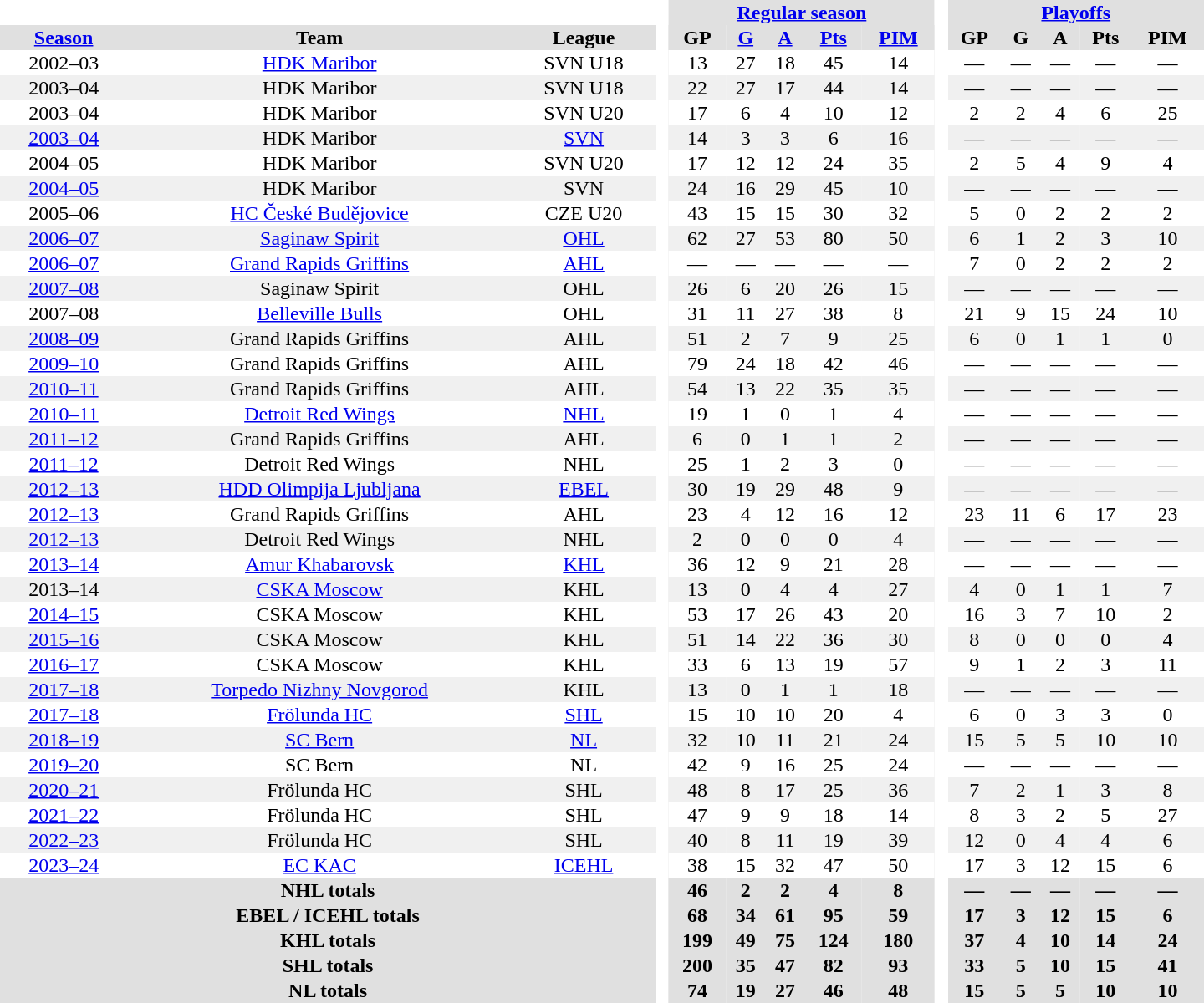<table border="0" cellpadding="1" cellspacing="0" style="text-align:center; width:60em;">
<tr style="background:#e0e0e0;">
<th colspan="3"  bgcolor="#ffffff"> </th>
<th rowspan="99" bgcolor="#ffffff"> </th>
<th colspan="5"><a href='#'>Regular season</a></th>
<th rowspan="99" bgcolor="#ffffff"> </th>
<th colspan="5"><a href='#'>Playoffs</a></th>
</tr>
<tr style="background:#e0e0e0;">
<th><a href='#'>Season</a></th>
<th>Team</th>
<th>League</th>
<th>GP</th>
<th><a href='#'>G</a></th>
<th><a href='#'>A</a></th>
<th><a href='#'>Pts</a></th>
<th><a href='#'>PIM</a></th>
<th>GP</th>
<th>G</th>
<th>A</th>
<th>Pts</th>
<th>PIM</th>
</tr>
<tr>
<td>2002–03</td>
<td><a href='#'>HDK Maribor</a></td>
<td>SVN U18</td>
<td>13</td>
<td>27</td>
<td>18</td>
<td>45</td>
<td>14</td>
<td>—</td>
<td>—</td>
<td>—</td>
<td>—</td>
<td>—</td>
</tr>
<tr bgcolor="#f0f0f0">
<td>2003–04</td>
<td>HDK Maribor</td>
<td>SVN U18</td>
<td>22</td>
<td>27</td>
<td>17</td>
<td>44</td>
<td>14</td>
<td>—</td>
<td>—</td>
<td>—</td>
<td>—</td>
<td>—</td>
</tr>
<tr>
<td>2003–04</td>
<td>HDK Maribor</td>
<td>SVN U20</td>
<td>17</td>
<td>6</td>
<td>4</td>
<td>10</td>
<td>12</td>
<td>2</td>
<td>2</td>
<td>4</td>
<td>6</td>
<td>25</td>
</tr>
<tr bgcolor="#f0f0f0">
<td><a href='#'>2003–04</a></td>
<td>HDK Maribor</td>
<td><a href='#'>SVN</a></td>
<td>14</td>
<td>3</td>
<td>3</td>
<td>6</td>
<td>16</td>
<td>—</td>
<td>—</td>
<td>—</td>
<td>—</td>
<td>—</td>
</tr>
<tr>
<td>2004–05</td>
<td>HDK Maribor</td>
<td>SVN U20</td>
<td>17</td>
<td>12</td>
<td>12</td>
<td>24</td>
<td>35</td>
<td>2</td>
<td>5</td>
<td>4</td>
<td>9</td>
<td>4</td>
</tr>
<tr bgcolor="#f0f0f0">
<td><a href='#'>2004–05</a></td>
<td>HDK Maribor</td>
<td>SVN</td>
<td>24</td>
<td>16</td>
<td>29</td>
<td>45</td>
<td>10</td>
<td>—</td>
<td>—</td>
<td>—</td>
<td>—</td>
<td>—</td>
</tr>
<tr>
<td>2005–06</td>
<td><a href='#'>HC České Budějovice</a></td>
<td>CZE U20</td>
<td>43</td>
<td>15</td>
<td>15</td>
<td>30</td>
<td>32</td>
<td>5</td>
<td>0</td>
<td>2</td>
<td>2</td>
<td>2</td>
</tr>
<tr bgcolor="#f0f0f0">
<td><a href='#'>2006–07</a></td>
<td><a href='#'>Saginaw Spirit</a></td>
<td><a href='#'>OHL</a></td>
<td>62</td>
<td>27</td>
<td>53</td>
<td>80</td>
<td>50</td>
<td>6</td>
<td>1</td>
<td>2</td>
<td>3</td>
<td>10</td>
</tr>
<tr>
<td><a href='#'>2006–07</a></td>
<td><a href='#'>Grand Rapids Griffins</a></td>
<td><a href='#'>AHL</a></td>
<td>—</td>
<td>—</td>
<td>—</td>
<td>—</td>
<td>—</td>
<td>7</td>
<td>0</td>
<td>2</td>
<td>2</td>
<td>2</td>
</tr>
<tr bgcolor="#f0f0f0">
<td><a href='#'>2007–08</a></td>
<td>Saginaw Spirit</td>
<td>OHL</td>
<td>26</td>
<td>6</td>
<td>20</td>
<td>26</td>
<td>15</td>
<td>—</td>
<td>—</td>
<td>—</td>
<td>—</td>
<td>—</td>
</tr>
<tr>
<td>2007–08</td>
<td><a href='#'>Belleville Bulls</a></td>
<td>OHL</td>
<td>31</td>
<td>11</td>
<td>27</td>
<td>38</td>
<td>8</td>
<td>21</td>
<td>9</td>
<td>15</td>
<td>24</td>
<td>10</td>
</tr>
<tr bgcolor="#f0f0f0">
<td><a href='#'>2008–09</a></td>
<td>Grand Rapids Griffins</td>
<td>AHL</td>
<td>51</td>
<td>2</td>
<td>7</td>
<td>9</td>
<td>25</td>
<td>6</td>
<td>0</td>
<td>1</td>
<td>1</td>
<td>0</td>
</tr>
<tr>
<td><a href='#'>2009–10</a></td>
<td>Grand Rapids Griffins</td>
<td>AHL</td>
<td>79</td>
<td>24</td>
<td>18</td>
<td>42</td>
<td>46</td>
<td>—</td>
<td>—</td>
<td>—</td>
<td>—</td>
<td>—</td>
</tr>
<tr bgcolor="#f0f0f0">
<td><a href='#'>2010–11</a></td>
<td>Grand Rapids Griffins</td>
<td>AHL</td>
<td>54</td>
<td>13</td>
<td>22</td>
<td>35</td>
<td>35</td>
<td>—</td>
<td>—</td>
<td>—</td>
<td>—</td>
<td>—</td>
</tr>
<tr>
<td><a href='#'>2010–11</a></td>
<td><a href='#'>Detroit Red Wings</a></td>
<td><a href='#'>NHL</a></td>
<td>19</td>
<td>1</td>
<td>0</td>
<td>1</td>
<td>4</td>
<td>—</td>
<td>—</td>
<td>—</td>
<td>—</td>
<td>—</td>
</tr>
<tr bgcolor="#f0f0f0">
<td><a href='#'>2011–12</a></td>
<td>Grand Rapids Griffins</td>
<td>AHL</td>
<td>6</td>
<td>0</td>
<td>1</td>
<td>1</td>
<td>2</td>
<td>—</td>
<td>—</td>
<td>—</td>
<td>—</td>
<td>—</td>
</tr>
<tr>
<td><a href='#'>2011–12</a></td>
<td>Detroit Red Wings</td>
<td>NHL</td>
<td>25</td>
<td>1</td>
<td>2</td>
<td>3</td>
<td>0</td>
<td>—</td>
<td>—</td>
<td>—</td>
<td>—</td>
<td>—</td>
</tr>
<tr bgcolor="#f0f0f0">
<td><a href='#'>2012–13</a></td>
<td><a href='#'>HDD Olimpija Ljubljana</a></td>
<td><a href='#'>EBEL</a></td>
<td>30</td>
<td>19</td>
<td>29</td>
<td>48</td>
<td>9</td>
<td>—</td>
<td>—</td>
<td>—</td>
<td>—</td>
<td>—</td>
</tr>
<tr>
<td><a href='#'>2012–13</a></td>
<td>Grand Rapids Griffins</td>
<td>AHL</td>
<td>23</td>
<td>4</td>
<td>12</td>
<td>16</td>
<td>12</td>
<td>23</td>
<td>11</td>
<td>6</td>
<td>17</td>
<td>23</td>
</tr>
<tr bgcolor="#f0f0f0">
<td><a href='#'>2012–13</a></td>
<td>Detroit Red Wings</td>
<td>NHL</td>
<td>2</td>
<td>0</td>
<td>0</td>
<td>0</td>
<td>4</td>
<td>—</td>
<td>—</td>
<td>—</td>
<td>—</td>
<td>—</td>
</tr>
<tr>
<td><a href='#'>2013–14</a></td>
<td><a href='#'>Amur Khabarovsk</a></td>
<td><a href='#'>KHL</a></td>
<td>36</td>
<td>12</td>
<td>9</td>
<td>21</td>
<td>28</td>
<td>—</td>
<td>—</td>
<td>—</td>
<td>—</td>
<td>—</td>
</tr>
<tr bgcolor="#f0f0f0">
<td>2013–14</td>
<td><a href='#'>CSKA Moscow</a></td>
<td>KHL</td>
<td>13</td>
<td>0</td>
<td>4</td>
<td>4</td>
<td>27</td>
<td>4</td>
<td>0</td>
<td>1</td>
<td>1</td>
<td>7</td>
</tr>
<tr>
<td><a href='#'>2014–15</a></td>
<td>CSKA Moscow</td>
<td>KHL</td>
<td>53</td>
<td>17</td>
<td>26</td>
<td>43</td>
<td>20</td>
<td>16</td>
<td>3</td>
<td>7</td>
<td>10</td>
<td>2</td>
</tr>
<tr bgcolor="#f0f0f0">
<td><a href='#'>2015–16</a></td>
<td>CSKA Moscow</td>
<td>KHL</td>
<td>51</td>
<td>14</td>
<td>22</td>
<td>36</td>
<td>30</td>
<td>8</td>
<td>0</td>
<td>0</td>
<td>0</td>
<td>4</td>
</tr>
<tr>
<td><a href='#'>2016–17</a></td>
<td>CSKA Moscow</td>
<td>KHL</td>
<td>33</td>
<td>6</td>
<td>13</td>
<td>19</td>
<td>57</td>
<td>9</td>
<td>1</td>
<td>2</td>
<td>3</td>
<td>11</td>
</tr>
<tr bgcolor="#f0f0f0">
<td><a href='#'>2017–18</a></td>
<td><a href='#'>Torpedo Nizhny Novgorod</a></td>
<td>KHL</td>
<td>13</td>
<td>0</td>
<td>1</td>
<td>1</td>
<td>18</td>
<td>—</td>
<td>—</td>
<td>—</td>
<td>—</td>
<td>—</td>
</tr>
<tr>
<td><a href='#'>2017–18</a></td>
<td><a href='#'>Frölunda HC</a></td>
<td><a href='#'>SHL</a></td>
<td>15</td>
<td>10</td>
<td>10</td>
<td>20</td>
<td>4</td>
<td>6</td>
<td>0</td>
<td>3</td>
<td>3</td>
<td>0</td>
</tr>
<tr bgcolor="#f0f0f0">
<td><a href='#'>2018–19</a></td>
<td><a href='#'>SC Bern</a></td>
<td><a href='#'>NL</a></td>
<td>32</td>
<td>10</td>
<td>11</td>
<td>21</td>
<td>24</td>
<td>15</td>
<td>5</td>
<td>5</td>
<td>10</td>
<td>10</td>
</tr>
<tr>
<td><a href='#'>2019–20</a></td>
<td>SC Bern</td>
<td>NL</td>
<td>42</td>
<td>9</td>
<td>16</td>
<td>25</td>
<td>24</td>
<td>—</td>
<td>—</td>
<td>—</td>
<td>—</td>
<td>—</td>
</tr>
<tr bgcolor="#f0f0f0">
<td><a href='#'>2020–21</a></td>
<td>Frölunda HC</td>
<td>SHL</td>
<td>48</td>
<td>8</td>
<td>17</td>
<td>25</td>
<td>36</td>
<td>7</td>
<td>2</td>
<td>1</td>
<td>3</td>
<td>8</td>
</tr>
<tr>
<td><a href='#'>2021–22</a></td>
<td>Frölunda HC</td>
<td>SHL</td>
<td>47</td>
<td>9</td>
<td>9</td>
<td>18</td>
<td>14</td>
<td>8</td>
<td>3</td>
<td>2</td>
<td>5</td>
<td>27</td>
</tr>
<tr bgcolor="#f0f0f0">
<td><a href='#'>2022–23</a></td>
<td>Frölunda HC</td>
<td>SHL</td>
<td>40</td>
<td>8</td>
<td>11</td>
<td>19</td>
<td>39</td>
<td>12</td>
<td>0</td>
<td>4</td>
<td>4</td>
<td>6</td>
</tr>
<tr>
<td><a href='#'>2023–24</a></td>
<td><a href='#'>EC KAC</a></td>
<td><a href='#'>ICEHL</a></td>
<td>38</td>
<td>15</td>
<td>32</td>
<td>47</td>
<td>50</td>
<td>17</td>
<td>3</td>
<td>12</td>
<td>15</td>
<td>6</td>
</tr>
<tr bgcolor="#e0e0e0">
<th colspan="3">NHL totals</th>
<th>46</th>
<th>2</th>
<th>2</th>
<th>4</th>
<th>8</th>
<th>—</th>
<th>—</th>
<th>—</th>
<th>—</th>
<th>—</th>
</tr>
<tr bgcolor="#e0e0e0">
<th colspan="3">EBEL / ICEHL totals</th>
<th>68</th>
<th>34</th>
<th>61</th>
<th>95</th>
<th>59</th>
<th>17</th>
<th>3</th>
<th>12</th>
<th>15</th>
<th>6</th>
</tr>
<tr bgcolor="#e0e0e0">
<th colspan="3">KHL totals</th>
<th>199</th>
<th>49</th>
<th>75</th>
<th>124</th>
<th>180</th>
<th>37</th>
<th>4</th>
<th>10</th>
<th>14</th>
<th>24</th>
</tr>
<tr bgcolor="#e0e0e0">
<th colspan="3">SHL totals</th>
<th>200</th>
<th>35</th>
<th>47</th>
<th>82</th>
<th>93</th>
<th>33</th>
<th>5</th>
<th>10</th>
<th>15</th>
<th>41</th>
</tr>
<tr bgcolor="#e0e0e0">
<th colspan="3">NL totals</th>
<th>74</th>
<th>19</th>
<th>27</th>
<th>46</th>
<th>48</th>
<th>15</th>
<th>5</th>
<th>5</th>
<th>10</th>
<th>10</th>
</tr>
</table>
